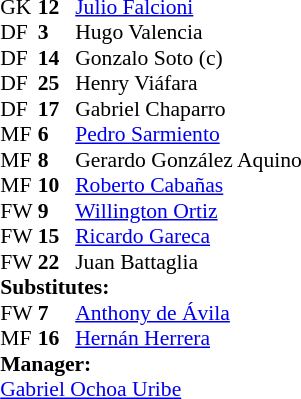<table style="font-size:90%; margin:0.2em auto;" cellspacing="0" cellpadding="0">
<tr>
<th width="25"></th>
<th width="25"></th>
</tr>
<tr>
<td>GK</td>
<td><strong>12</strong></td>
<td> <a href='#'>Julio Falcioni</a></td>
</tr>
<tr>
<td>DF</td>
<td><strong>3</strong></td>
<td> Hugo Valencia</td>
</tr>
<tr>
<td>DF</td>
<td><strong>14</strong></td>
<td> Gonzalo Soto (c)</td>
</tr>
<tr>
<td>DF</td>
<td><strong>25</strong></td>
<td> Henry Viáfara</td>
</tr>
<tr>
<td>DF</td>
<td><strong>17</strong></td>
<td> Gabriel Chaparro</td>
</tr>
<tr>
<td>MF</td>
<td><strong>6</strong></td>
<td> <a href='#'>Pedro Sarmiento</a></td>
</tr>
<tr>
<td>MF</td>
<td><strong>8</strong></td>
<td> Gerardo González Aquino</td>
</tr>
<tr>
<td>MF</td>
<td><strong>10</strong></td>
<td> <a href='#'>Roberto Cabañas</a></td>
</tr>
<tr>
<td>FW</td>
<td><strong>9</strong></td>
<td> <a href='#'>Willington Ortiz</a></td>
<td></td>
<td></td>
</tr>
<tr>
<td>FW</td>
<td><strong>15</strong></td>
<td> <a href='#'>Ricardo Gareca</a></td>
</tr>
<tr>
<td>FW</td>
<td><strong>22</strong></td>
<td> Juan Battaglia</td>
<td></td>
<td></td>
</tr>
<tr>
<td colspan=3><strong>Substitutes:</strong></td>
</tr>
<tr>
<td>FW</td>
<td><strong>7</strong></td>
<td> <a href='#'>Anthony de Ávila</a></td>
<td></td>
<td></td>
</tr>
<tr>
<td>MF</td>
<td><strong>16</strong></td>
<td> <a href='#'>Hernán Herrera</a></td>
<td></td>
<td></td>
</tr>
<tr>
<td colspan=3><strong>Manager:</strong></td>
</tr>
<tr>
<td colspan=4> <a href='#'>Gabriel Ochoa Uribe</a></td>
</tr>
</table>
